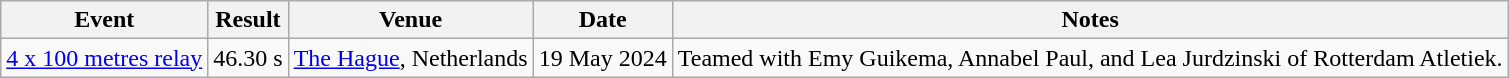<table class="wikitable plainrowheaders">
<tr>
<th scope="col">Event</th>
<th scope="col">Result</th>
<th scope="col">Venue</th>
<th scope="col">Date</th>
<th scope="col">Notes</th>
</tr>
<tr>
<td><a href='#'>4 x 100 metres relay</a></td>
<td>46.30 s</td>
<td><a href='#'>The Hague</a>, Netherlands</td>
<td>19 May 2024</td>
<td>Teamed with Emy Guikema, Annabel Paul, and Lea Jurdzinski of Rotterdam Atletiek.</td>
</tr>
</table>
